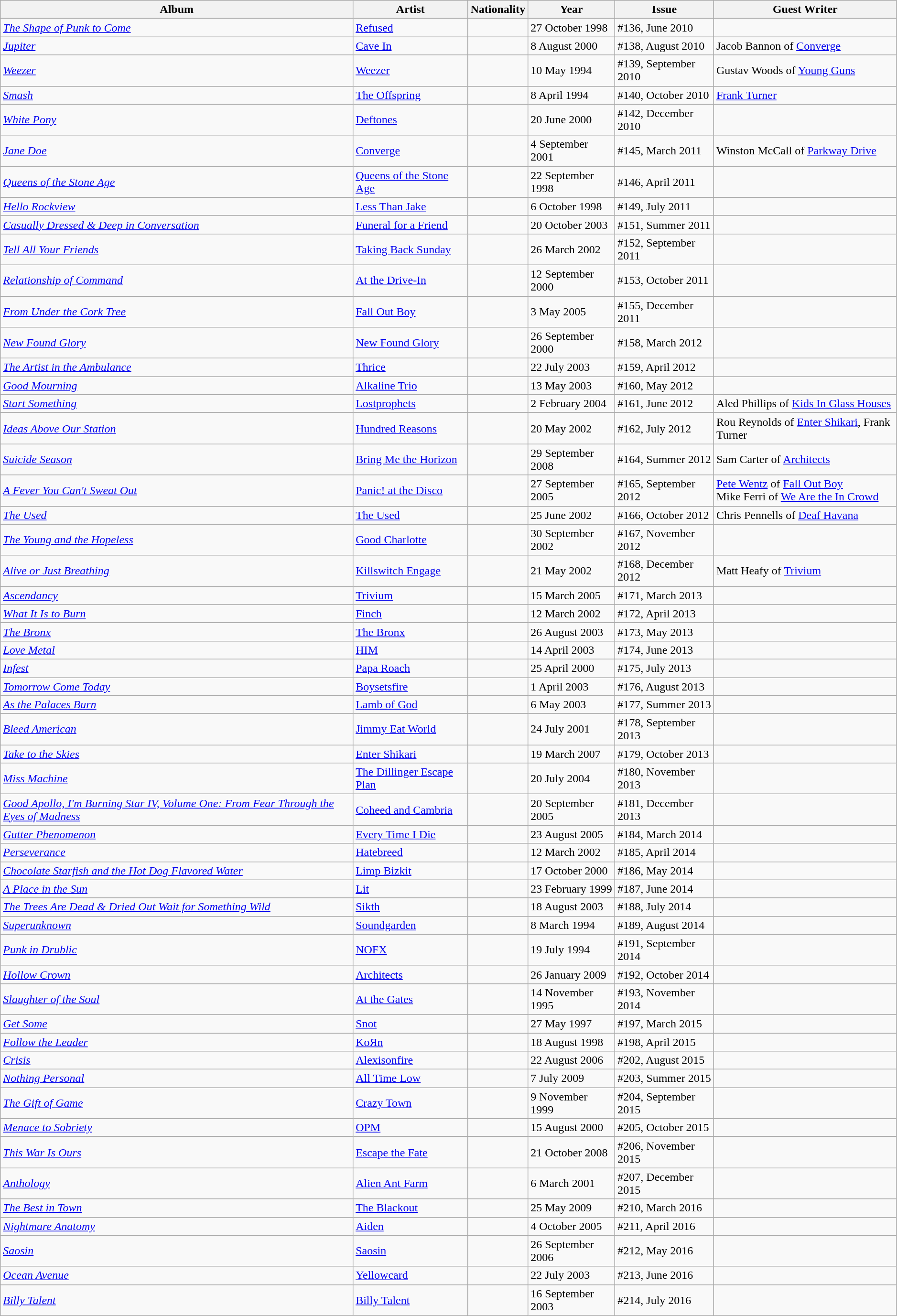<table class="wikitable sortable" width=99%>
<tr>
<th>Album</th>
<th>Artist</th>
<th>Nationality</th>
<th>Year</th>
<th>Issue</th>
<th>Guest Writer</th>
</tr>
<tr>
<td><em><a href='#'>The Shape of Punk to Come</a></em></td>
<td><a href='#'>Refused</a></td>
<td></td>
<td>27 October 1998</td>
<td>#136, June 2010</td>
<td></td>
</tr>
<tr>
<td><em><a href='#'>Jupiter</a></em></td>
<td><a href='#'>Cave In</a></td>
<td></td>
<td>8 August 2000</td>
<td>#138, August 2010</td>
<td>Jacob Bannon of <a href='#'>Converge</a></td>
</tr>
<tr>
<td><em><a href='#'>Weezer</a></em></td>
<td><a href='#'>Weezer</a></td>
<td></td>
<td>10 May 1994</td>
<td>#139, September 2010</td>
<td>Gustav Woods of <a href='#'>Young Guns</a></td>
</tr>
<tr>
<td><em><a href='#'>Smash</a></em></td>
<td><a href='#'>The Offspring</a></td>
<td></td>
<td>8 April 1994</td>
<td>#140, October 2010</td>
<td><a href='#'>Frank Turner</a></td>
</tr>
<tr>
<td><em><a href='#'>White Pony</a></em></td>
<td><a href='#'>Deftones</a></td>
<td></td>
<td>20 June 2000</td>
<td>#142, December 2010</td>
<td></td>
</tr>
<tr>
<td><em><a href='#'>Jane Doe</a></em></td>
<td><a href='#'>Converge</a></td>
<td></td>
<td>4 September 2001</td>
<td>#145, March 2011</td>
<td>Winston McCall of <a href='#'>Parkway Drive</a></td>
</tr>
<tr>
<td><em><a href='#'>Queens of the Stone Age</a></em></td>
<td><a href='#'>Queens of the Stone Age</a></td>
<td></td>
<td>22 September 1998</td>
<td>#146, April 2011</td>
<td></td>
</tr>
<tr>
<td><em><a href='#'>Hello Rockview</a></em></td>
<td><a href='#'>Less Than Jake</a></td>
<td></td>
<td>6 October 1998</td>
<td>#149, July 2011</td>
<td></td>
</tr>
<tr>
<td><em><a href='#'>Casually Dressed & Deep in Conversation</a></em></td>
<td><a href='#'>Funeral for a Friend</a></td>
<td></td>
<td>20 October 2003</td>
<td>#151, Summer 2011</td>
<td></td>
</tr>
<tr>
<td><em><a href='#'>Tell All Your Friends</a></em></td>
<td><a href='#'>Taking Back Sunday</a></td>
<td></td>
<td>26 March 2002</td>
<td>#152, September 2011</td>
<td></td>
</tr>
<tr>
<td><em><a href='#'>Relationship of Command</a></em></td>
<td><a href='#'>At the Drive-In</a></td>
<td></td>
<td>12 September 2000</td>
<td>#153, October 2011</td>
<td></td>
</tr>
<tr>
<td><em><a href='#'>From Under the Cork Tree</a></em></td>
<td><a href='#'>Fall Out Boy</a></td>
<td></td>
<td>3 May 2005</td>
<td>#155, December 2011</td>
<td></td>
</tr>
<tr>
<td><em><a href='#'>New Found Glory</a></em></td>
<td><a href='#'>New Found Glory</a></td>
<td></td>
<td>26 September 2000</td>
<td>#158, March 2012</td>
<td></td>
</tr>
<tr>
<td><em><a href='#'>The Artist in the Ambulance</a></em></td>
<td><a href='#'>Thrice</a></td>
<td></td>
<td>22 July 2003</td>
<td>#159, April 2012</td>
<td></td>
</tr>
<tr>
<td><em><a href='#'>Good Mourning</a></em></td>
<td><a href='#'>Alkaline Trio</a></td>
<td></td>
<td>13 May 2003</td>
<td>#160, May 2012</td>
<td></td>
</tr>
<tr>
<td><em><a href='#'>Start Something</a></em></td>
<td><a href='#'>Lostprophets</a></td>
<td></td>
<td>2 February 2004</td>
<td>#161, June 2012</td>
<td>Aled Phillips of <a href='#'>Kids In Glass Houses</a></td>
</tr>
<tr>
<td><em><a href='#'>Ideas Above Our Station</a></em></td>
<td><a href='#'>Hundred Reasons</a></td>
<td></td>
<td>20 May 2002</td>
<td>#162, July 2012</td>
<td>Rou Reynolds of <a href='#'>Enter Shikari</a>, Frank Turner</td>
</tr>
<tr>
<td><em><a href='#'>Suicide Season</a></em></td>
<td><a href='#'>Bring Me the Horizon</a></td>
<td></td>
<td>29 September 2008</td>
<td>#164, Summer 2012</td>
<td>Sam Carter of <a href='#'>Architects</a></td>
</tr>
<tr>
<td><em><a href='#'>A Fever You Can't Sweat Out</a></em></td>
<td><a href='#'>Panic! at the Disco</a></td>
<td></td>
<td>27 September 2005</td>
<td>#165, September 2012</td>
<td><a href='#'>Pete Wentz</a> of <a href='#'>Fall Out Boy</a><br>Mike Ferri of <a href='#'>We Are the In Crowd</a></td>
</tr>
<tr>
<td><em><a href='#'>The Used</a></em></td>
<td><a href='#'>The Used</a></td>
<td></td>
<td>25 June 2002</td>
<td>#166, October 2012</td>
<td>Chris Pennells of <a href='#'>Deaf Havana</a></td>
</tr>
<tr>
<td><em><a href='#'>The Young and the Hopeless</a></em></td>
<td><a href='#'>Good Charlotte</a></td>
<td></td>
<td>30 September 2002</td>
<td>#167, November 2012</td>
<td></td>
</tr>
<tr>
<td><em><a href='#'>Alive or Just Breathing</a></em></td>
<td><a href='#'>Killswitch Engage</a></td>
<td></td>
<td>21 May 2002</td>
<td>#168, December 2012</td>
<td>Matt Heafy of <a href='#'>Trivium</a></td>
</tr>
<tr>
<td><em><a href='#'>Ascendancy</a></em></td>
<td><a href='#'>Trivium</a></td>
<td></td>
<td>15 March 2005</td>
<td>#171, March 2013</td>
<td></td>
</tr>
<tr>
<td><em><a href='#'>What It Is to Burn</a></em></td>
<td><a href='#'>Finch</a></td>
<td></td>
<td>12 March 2002</td>
<td>#172, April 2013</td>
<td></td>
</tr>
<tr>
<td><em><a href='#'>The Bronx</a></em></td>
<td><a href='#'>The Bronx</a></td>
<td></td>
<td>26 August 2003</td>
<td>#173, May 2013</td>
<td></td>
</tr>
<tr>
<td><em><a href='#'>Love Metal</a></em></td>
<td><a href='#'>HIM</a></td>
<td></td>
<td>14 April 2003</td>
<td>#174, June 2013</td>
<td></td>
</tr>
<tr>
<td><em><a href='#'>Infest</a></em></td>
<td><a href='#'>Papa Roach</a></td>
<td></td>
<td>25 April 2000</td>
<td>#175, July 2013</td>
<td></td>
</tr>
<tr>
<td><em><a href='#'>Tomorrow Come Today</a></em></td>
<td><a href='#'>Boysetsfire</a></td>
<td></td>
<td>1 April 2003</td>
<td>#176, August 2013</td>
<td></td>
</tr>
<tr>
<td><em><a href='#'>As the Palaces Burn</a></em></td>
<td><a href='#'>Lamb of God</a></td>
<td></td>
<td>6 May 2003</td>
<td>#177, Summer 2013</td>
<td></td>
</tr>
<tr>
<td><em><a href='#'>Bleed American</a></em></td>
<td><a href='#'>Jimmy Eat World</a></td>
<td></td>
<td>24 July 2001</td>
<td>#178, September 2013</td>
<td></td>
</tr>
<tr>
<td><em><a href='#'>Take to the Skies</a></em></td>
<td><a href='#'>Enter Shikari</a></td>
<td></td>
<td>19 March 2007</td>
<td>#179, October 2013</td>
<td></td>
</tr>
<tr>
<td><em><a href='#'>Miss Machine</a></em></td>
<td><a href='#'>The Dillinger Escape Plan</a></td>
<td></td>
<td>20 July 2004</td>
<td>#180, November 2013</td>
<td></td>
</tr>
<tr>
<td><em><a href='#'>Good Apollo, I'm Burning Star IV, Volume One: From Fear Through the Eyes of Madness</a></em></td>
<td><a href='#'>Coheed and Cambria</a></td>
<td></td>
<td>20 September 2005</td>
<td>#181, December 2013</td>
<td></td>
</tr>
<tr>
<td><em><a href='#'>Gutter Phenomenon</a></em></td>
<td><a href='#'>Every Time I Die</a></td>
<td></td>
<td>23 August 2005</td>
<td>#184, March 2014</td>
<td></td>
</tr>
<tr>
<td><em><a href='#'>Perseverance</a></em></td>
<td><a href='#'>Hatebreed</a></td>
<td></td>
<td>12 March 2002</td>
<td>#185, April 2014</td>
<td></td>
</tr>
<tr>
<td><em><a href='#'>Chocolate Starfish and the Hot Dog Flavored Water</a></em></td>
<td><a href='#'>Limp Bizkit</a></td>
<td></td>
<td>17 October 2000</td>
<td>#186, May 2014</td>
<td></td>
</tr>
<tr>
<td><em><a href='#'>A Place in the Sun</a></em></td>
<td><a href='#'>Lit</a></td>
<td></td>
<td>23 February 1999</td>
<td>#187, June 2014</td>
<td></td>
</tr>
<tr>
<td><em><a href='#'>The Trees Are Dead & Dried Out Wait for Something Wild</a></em></td>
<td><a href='#'>Sikth</a></td>
<td></td>
<td>18 August 2003</td>
<td>#188, July 2014</td>
<td></td>
</tr>
<tr>
<td><em><a href='#'>Superunknown</a></em></td>
<td><a href='#'>Soundgarden</a></td>
<td></td>
<td>8 March 1994</td>
<td>#189, August 2014</td>
<td></td>
</tr>
<tr>
<td><em><a href='#'>Punk in Drublic</a></em></td>
<td><a href='#'>NOFX</a></td>
<td></td>
<td>19 July 1994</td>
<td>#191, September 2014</td>
<td></td>
</tr>
<tr>
<td><em><a href='#'>Hollow Crown</a></em></td>
<td><a href='#'>Architects</a></td>
<td></td>
<td>26 January 2009</td>
<td>#192, October 2014</td>
<td></td>
</tr>
<tr>
<td><em><a href='#'>Slaughter of the Soul</a></em></td>
<td><a href='#'>At the Gates</a></td>
<td></td>
<td>14 November 1995</td>
<td>#193, November 2014</td>
<td></td>
</tr>
<tr>
<td><em><a href='#'>Get Some</a></em></td>
<td><a href='#'>Snot</a></td>
<td></td>
<td>27 May 1997</td>
<td>#197, March 2015</td>
<td></td>
</tr>
<tr>
<td><em><a href='#'>Follow the Leader</a></em></td>
<td><a href='#'>KoЯn</a></td>
<td></td>
<td>18 August 1998</td>
<td>#198, April 2015</td>
<td></td>
</tr>
<tr>
<td><em><a href='#'>Crisis</a></em></td>
<td><a href='#'>Alexisonfire</a></td>
<td></td>
<td>22 August 2006</td>
<td>#202, August 2015</td>
<td></td>
</tr>
<tr>
<td><em><a href='#'>Nothing Personal</a></em></td>
<td><a href='#'>All Time Low</a></td>
<td></td>
<td>7 July 2009</td>
<td>#203, Summer 2015</td>
<td></td>
</tr>
<tr>
<td><em><a href='#'>The Gift of Game</a></em></td>
<td><a href='#'>Crazy Town</a></td>
<td></td>
<td>9 November 1999</td>
<td>#204, September 2015</td>
<td></td>
</tr>
<tr>
<td><em><a href='#'>Menace to Sobriety</a></em></td>
<td><a href='#'>OPM</a></td>
<td></td>
<td>15 August 2000</td>
<td>#205, October 2015</td>
<td></td>
</tr>
<tr>
<td><em><a href='#'>This War Is Ours</a></em></td>
<td><a href='#'>Escape the Fate</a></td>
<td></td>
<td>21 October 2008</td>
<td>#206, November 2015</td>
<td></td>
</tr>
<tr>
<td><em><a href='#'>Anthology</a></em></td>
<td><a href='#'>Alien Ant Farm</a></td>
<td></td>
<td>6 March 2001</td>
<td>#207, December 2015</td>
<td></td>
</tr>
<tr>
<td><em><a href='#'>The Best in Town</a></em></td>
<td><a href='#'>The Blackout</a></td>
<td></td>
<td>25 May 2009</td>
<td>#210, March 2016</td>
<td></td>
</tr>
<tr>
<td><em><a href='#'>Nightmare Anatomy</a></em></td>
<td><a href='#'>Aiden</a></td>
<td></td>
<td>4 October 2005</td>
<td>#211, April 2016</td>
<td></td>
</tr>
<tr>
<td><em><a href='#'>Saosin</a></em></td>
<td><a href='#'>Saosin</a></td>
<td></td>
<td>26 September 2006</td>
<td>#212, May 2016</td>
<td></td>
</tr>
<tr>
<td><em><a href='#'>Ocean Avenue</a></em></td>
<td><a href='#'>Yellowcard</a></td>
<td></td>
<td>22 July 2003</td>
<td>#213, June 2016</td>
<td></td>
</tr>
<tr>
<td><em><a href='#'>Billy Talent</a></em></td>
<td><a href='#'>Billy Talent</a></td>
<td></td>
<td>16 September 2003</td>
<td>#214, July 2016</td>
<td></td>
</tr>
</table>
